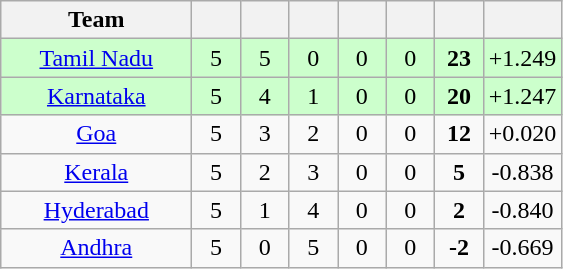<table class="wikitable" style="text-align:center">
<tr>
<th style="width:120px">Team</th>
<th style="width:25px"></th>
<th style="width:25px"></th>
<th style="width:25px"></th>
<th style="width:25px"></th>
<th style="width:25px"></th>
<th style="width:25px"></th>
<th style="width:40px;"></th>
</tr>
<tr style="background:#cfc;">
<td><a href='#'>Tamil Nadu</a></td>
<td>5</td>
<td>5</td>
<td>0</td>
<td>0</td>
<td>0</td>
<td><strong>23</strong></td>
<td>+1.249</td>
</tr>
<tr style="background:#cfc;">
<td><a href='#'>Karnataka</a></td>
<td>5</td>
<td>4</td>
<td>1</td>
<td>0</td>
<td>0</td>
<td><strong>20</strong></td>
<td>+1.247</td>
</tr>
<tr>
<td><a href='#'>Goa</a></td>
<td>5</td>
<td>3</td>
<td>2</td>
<td>0</td>
<td>0</td>
<td><strong>12</strong></td>
<td>+0.020</td>
</tr>
<tr>
<td><a href='#'>Kerala</a></td>
<td>5</td>
<td>2</td>
<td>3</td>
<td>0</td>
<td>0</td>
<td><strong>5</strong></td>
<td>-0.838</td>
</tr>
<tr>
<td><a href='#'>Hyderabad</a></td>
<td>5</td>
<td>1</td>
<td>4</td>
<td>0</td>
<td>0</td>
<td><strong>2</strong></td>
<td>-0.840</td>
</tr>
<tr>
<td><a href='#'>Andhra</a></td>
<td>5</td>
<td>0</td>
<td>5</td>
<td>0</td>
<td>0</td>
<td><strong>-2</strong></td>
<td>-0.669</td>
</tr>
</table>
